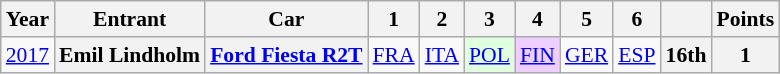<table class="wikitable" style="text-align:center; font-size:90%">
<tr>
<th>Year</th>
<th>Entrant</th>
<th>Car</th>
<th>1</th>
<th>2</th>
<th>3</th>
<th>4</th>
<th>5</th>
<th>6</th>
<th></th>
<th>Points</th>
</tr>
<tr>
<td><a href='#'>2017</a></td>
<th>Emil Lindholm</th>
<th><a href='#'>Ford Fiesta R2T</a></th>
<td><a href='#'>FRA</a></td>
<td><a href='#'>ITA</a></td>
<td style="background:#DFFFDF"><a href='#'>POL</a><br></td>
<td style="background:#EFCFFF"><a href='#'>FIN</a><br></td>
<td><a href='#'>GER</a></td>
<td><a href='#'>ESP</a></td>
<th>16th</th>
<th>1</th>
</tr>
</table>
